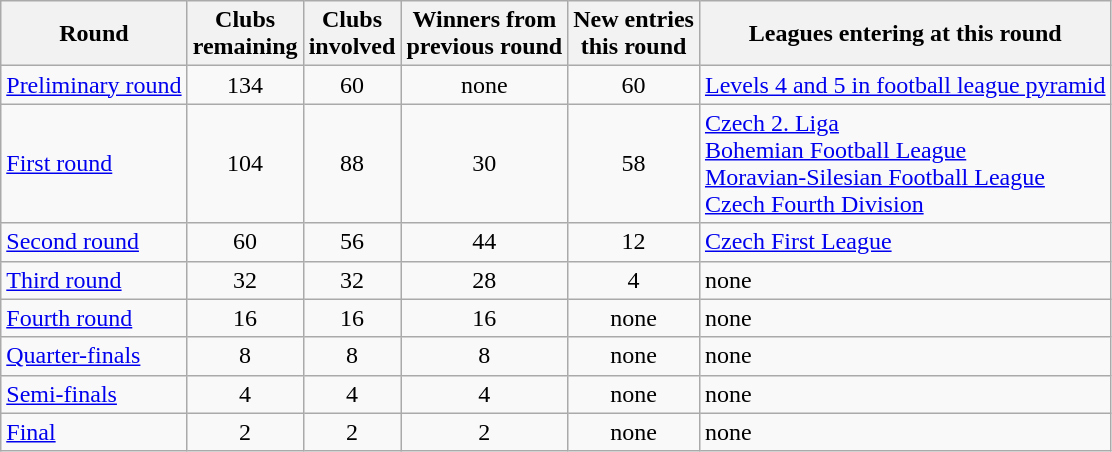<table class="wikitable">
<tr>
<th>Round</th>
<th>Clubs<br>remaining</th>
<th>Clubs<br>involved</th>
<th>Winners from<br>previous round</th>
<th>New entries<br>this round</th>
<th>Leagues entering at this round</th>
</tr>
<tr>
<td><a href='#'>Preliminary round</a></td>
<td align="center">134</td>
<td align="center">60</td>
<td align="center">none</td>
<td align="center">60</td>
<td><a href='#'>Levels 4 and 5 in football league pyramid</a></td>
</tr>
<tr>
<td><a href='#'>First round</a></td>
<td align="center">104</td>
<td align="center">88</td>
<td align="center">30</td>
<td align="center">58</td>
<td><a href='#'>Czech 2. Liga</a><br><a href='#'>Bohemian Football League</a><br><a href='#'>Moravian-Silesian Football League</a><br><a href='#'>Czech Fourth Division</a></td>
</tr>
<tr>
<td><a href='#'>Second round</a></td>
<td align="center">60</td>
<td align="center">56</td>
<td align="center">44</td>
<td align="center">12</td>
<td><a href='#'>Czech First League</a></td>
</tr>
<tr>
<td><a href='#'>Third round</a></td>
<td align="center">32</td>
<td align="center">32</td>
<td align="center">28</td>
<td align="center">4</td>
<td>none</td>
</tr>
<tr>
<td><a href='#'>Fourth round</a></td>
<td align="center">16</td>
<td align="center">16</td>
<td align="center">16</td>
<td align="center">none</td>
<td>none</td>
</tr>
<tr>
<td><a href='#'>Quarter-finals</a></td>
<td align="center">8</td>
<td align="center">8</td>
<td align="center">8</td>
<td align="center">none</td>
<td>none</td>
</tr>
<tr>
<td><a href='#'>Semi-finals</a></td>
<td align="center">4</td>
<td align="center">4</td>
<td align="center">4</td>
<td align="center">none</td>
<td>none</td>
</tr>
<tr>
<td><a href='#'>Final</a></td>
<td align="center">2</td>
<td align="center">2</td>
<td align="center">2</td>
<td align="center">none</td>
<td>none</td>
</tr>
</table>
